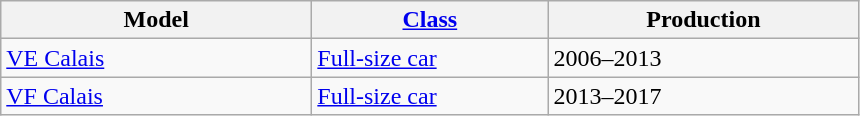<table class="wikitable">
<tr>
<th style="width:200px;">Model</th>
<th style="width:150px;"><a href='#'>Class</a></th>
<th style="width:200px;">Production</th>
</tr>
<tr>
<td valign="top"><a href='#'>VE Calais</a></td>
<td valign="top"><a href='#'>Full-size car</a></td>
<td valign="top">2006–2013</td>
</tr>
<tr>
<td valign="top"><a href='#'>VF Calais</a></td>
<td valign="top"><a href='#'>Full-size car</a></td>
<td valign="top">2013–2017</td>
</tr>
</table>
